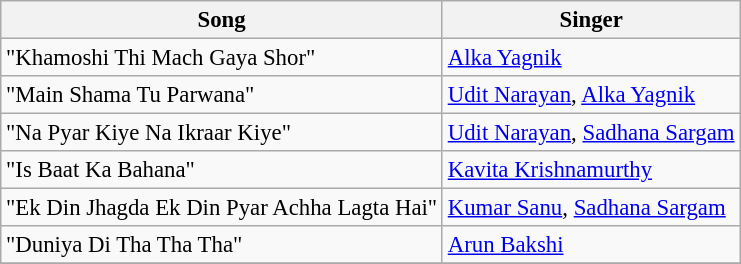<table class="wikitable" style="font-size:95%;">
<tr>
<th>Song</th>
<th>Singer</th>
</tr>
<tr>
<td>"Khamoshi Thi Mach Gaya Shor"</td>
<td><a href='#'>Alka Yagnik</a></td>
</tr>
<tr>
<td>"Main Shama Tu Parwana"</td>
<td><a href='#'>Udit Narayan</a>, <a href='#'>Alka Yagnik</a></td>
</tr>
<tr>
<td>"Na Pyar Kiye Na Ikraar Kiye"</td>
<td><a href='#'>Udit Narayan</a>, <a href='#'>Sadhana Sargam</a></td>
</tr>
<tr>
<td>"Is Baat Ka Bahana"</td>
<td><a href='#'>Kavita Krishnamurthy</a></td>
</tr>
<tr>
<td>"Ek Din Jhagda Ek Din Pyar Achha Lagta Hai"</td>
<td><a href='#'>Kumar Sanu</a>, <a href='#'>Sadhana Sargam</a></td>
</tr>
<tr>
<td>"Duniya Di Tha Tha Tha"</td>
<td><a href='#'>Arun Bakshi</a></td>
</tr>
<tr>
</tr>
</table>
